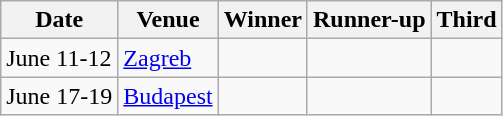<table class="wikitable">
<tr>
<th>Date</th>
<th>Venue</th>
<th>Winner</th>
<th>Runner-up</th>
<th>Third</th>
</tr>
<tr>
<td>June 11-12</td>
<td> <a href='#'>Zagreb</a></td>
<td></td>
<td></td>
<td></td>
</tr>
<tr>
<td>June 17-19</td>
<td> <a href='#'>Budapest</a></td>
<td></td>
<td></td>
<td></td>
</tr>
</table>
